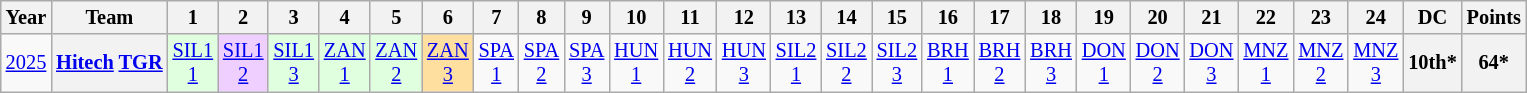<table class="wikitable" style="text-align:center; font-size:85%">
<tr>
<th>Year</th>
<th>Team</th>
<th>1</th>
<th>2</th>
<th>3</th>
<th>4</th>
<th>5</th>
<th>6</th>
<th>7</th>
<th>8</th>
<th>9</th>
<th>10</th>
<th>11</th>
<th>12</th>
<th>13</th>
<th>14</th>
<th>15</th>
<th>16</th>
<th>17</th>
<th>18</th>
<th>19</th>
<th>20</th>
<th>21</th>
<th>22</th>
<th>23</th>
<th>24</th>
<th>DC</th>
<th>Points</th>
</tr>
<tr>
<td><a href='#'>2025</a></td>
<th nowrap><a href='#'>Hitech</a> <a href='#'>TGR</a></th>
<td style="background:#DFFFDF;"><a href='#'>SIL1<br>1</a><br></td>
<td style="background:#EFCFFF;"><a href='#'>SIL1<br>2</a><br></td>
<td style="background:#DFFFDF;"><a href='#'>SIL1<br>3</a><br></td>
<td style="background:#DFFFDF;"><a href='#'>ZAN<br>1</a><br></td>
<td style="background:#DFFFDF;"><a href='#'>ZAN<br>2</a><br></td>
<td style="background:#FFDF9F;"><a href='#'>ZAN<br>3</a><br></td>
<td style="background:#;"><a href='#'>SPA<br>1</a><br></td>
<td style="background:#;"><a href='#'>SPA<br>2</a><br></td>
<td style="background:#;"><a href='#'>SPA<br>3</a><br></td>
<td style="background:#;"><a href='#'>HUN<br>1</a><br></td>
<td style="background:#;"><a href='#'>HUN<br>2</a><br></td>
<td style="background:#;"><a href='#'>HUN<br>3</a><br></td>
<td style="background:#;"><a href='#'>SIL2<br>1</a><br></td>
<td style="background:#;"><a href='#'>SIL2<br>2</a><br></td>
<td style="background:#;"><a href='#'>SIL2<br>3</a><br></td>
<td style="background:#;"><a href='#'>BRH<br>1</a><br></td>
<td style="background:#;"><a href='#'>BRH<br>2</a><br></td>
<td style="background:#;"><a href='#'>BRH<br>3</a><br></td>
<td style="background:#;"><a href='#'>DON<br>1</a><br></td>
<td style="background:#;"><a href='#'>DON<br>2</a><br></td>
<td style="background:#;"><a href='#'>DON<br>3</a><br></td>
<td style="background:#;"><a href='#'>MNZ<br>1</a><br></td>
<td style="background:#;"><a href='#'>MNZ<br>2</a><br></td>
<td style="background:#;"><a href='#'>MNZ<br>3</a><br></td>
<th>10th*</th>
<th>64*</th>
</tr>
</table>
